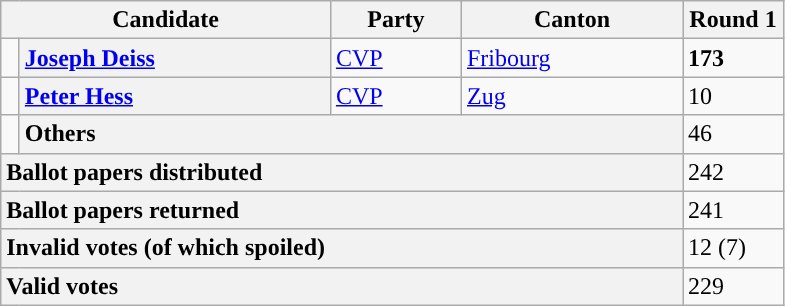<table class="wikitable">
<tr>
<th colspan=2>Candidate</th>
<th>Party</th>
<th>Canton</th>
<th>Round 1</th>
</tr>
<tr>
<td width=5px style="background-color: "></td>
<td width=200px style="background-color:#F2F2F2"><strong><a href='#'>Joseph Deiss</a></strong></td>
<td width=80px><a href='#'>CVP</a></td>
<td width=140px><a href='#'>Fribourg</a></td>
<td width=60px><strong>173</strong></td>
</tr>
<tr>
<td style="background-color: "></td>
<td style="background-color:#F2F2F2"><strong><a href='#'>Peter Hess</a></strong></td>
<td><a href='#'>CVP</a></td>
<td><a href='#'>Zug</a></td>
<td>10</td>
</tr>
<tr>
<td></td>
<td colspan=3 style="background-color:#F2F2F2"><strong>Others</strong></td>
<td>46</td>
</tr>
<tr>
<td colspan=4 style="background-color:#F2F2F2"><strong>Ballot papers distributed</strong></td>
<td>242</td>
</tr>
<tr>
<td colspan=4 style="background-color:#F2F2F2"><strong>Ballot papers returned</strong></td>
<td>241</td>
</tr>
<tr>
<td colspan=4 style="background-color:#F2F2F2"><strong>Invalid votes (of which spoiled)</strong></td>
<td>12 (7)</td>
</tr>
<tr>
<td colspan=4 style="background-color:#F2F2F2"><strong>Valid votes</strong></td>
<td>229</td>
</tr>
</table>
